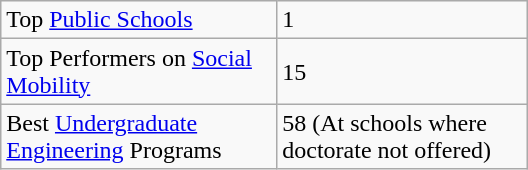<table class="wikitable floatright" style="width: 22em;">
<tr>
<td>Top <a href='#'>Public Schools</a></td>
<td>1</td>
</tr>
<tr>
<td>Top Performers on <a href='#'>Social Mobility</a></td>
<td>15</td>
</tr>
<tr>
<td>Best <a href='#'>Undergraduate</a> <a href='#'>Engineering</a> Programs</td>
<td>58 (At schools where doctorate not offered)</td>
</tr>
</table>
